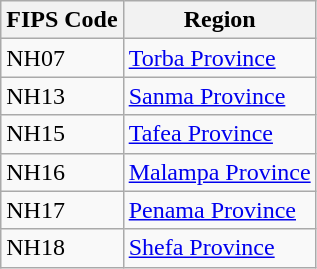<table class="wikitable">
<tr>
<th>FIPS Code</th>
<th>Region</th>
</tr>
<tr>
<td>NH07</td>
<td><a href='#'>Torba Province</a></td>
</tr>
<tr>
<td>NH13</td>
<td><a href='#'>Sanma Province</a></td>
</tr>
<tr>
<td>NH15</td>
<td><a href='#'>Tafea Province</a></td>
</tr>
<tr>
<td>NH16</td>
<td><a href='#'>Malampa Province</a></td>
</tr>
<tr>
<td>NH17</td>
<td><a href='#'>Penama Province</a></td>
</tr>
<tr>
<td>NH18</td>
<td><a href='#'>Shefa Province</a></td>
</tr>
</table>
